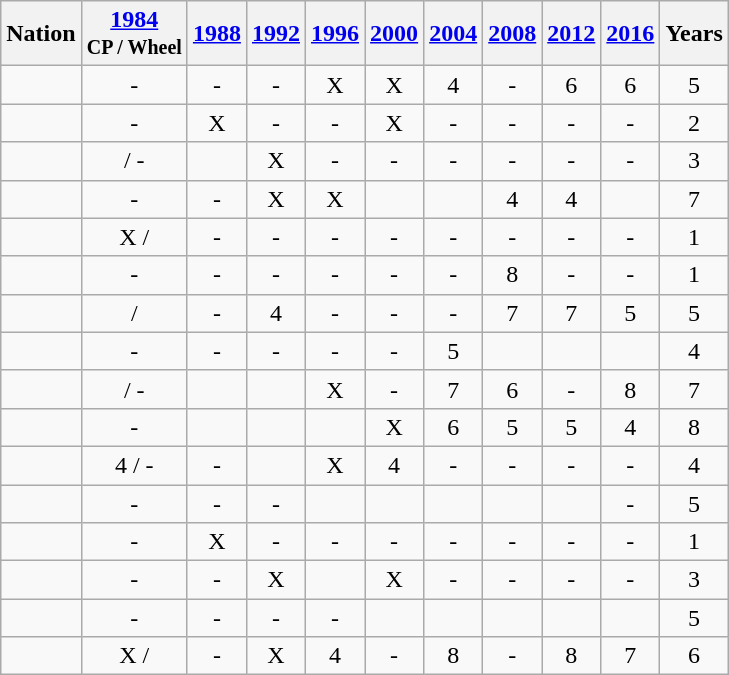<table class="wikitable" style="text-align:center">
<tr>
<th>Nation</th>
<th><a href='#'>1984</a><br><small>CP / Wheel</small></th>
<th><a href='#'>1988</a></th>
<th><a href='#'>1992</a></th>
<th><a href='#'>1996</a></th>
<th><a href='#'>2000</a></th>
<th><a href='#'>2004</a></th>
<th><a href='#'>2008</a></th>
<th><a href='#'>2012</a></th>
<th><a href='#'>2016</a></th>
<th>Years</th>
</tr>
<tr>
<td align=left></td>
<td>-</td>
<td>-</td>
<td>-</td>
<td>X</td>
<td>X</td>
<td>4</td>
<td>-</td>
<td>6</td>
<td>6</td>
<td>5</td>
</tr>
<tr>
<td align=left></td>
<td>-</td>
<td>X</td>
<td>-</td>
<td>-</td>
<td>X</td>
<td>-</td>
<td>-</td>
<td>-</td>
<td>-</td>
<td>2</td>
</tr>
<tr>
<td align=left></td>
<td> / -</td>
<td></td>
<td>X</td>
<td>-</td>
<td>-</td>
<td>-</td>
<td>-</td>
<td>-</td>
<td>-</td>
<td>3</td>
</tr>
<tr>
<td align=left></td>
<td>-</td>
<td>-</td>
<td>X</td>
<td>X</td>
<td></td>
<td></td>
<td>4</td>
<td>4</td>
<td></td>
<td>7</td>
</tr>
<tr>
<td align=left></td>
<td>X / </td>
<td>-</td>
<td>-</td>
<td>-</td>
<td>-</td>
<td>-</td>
<td>-</td>
<td>-</td>
<td>-</td>
<td>1</td>
</tr>
<tr>
<td align=left></td>
<td>-</td>
<td>-</td>
<td>-</td>
<td>-</td>
<td>-</td>
<td>-</td>
<td>8</td>
<td>-</td>
<td>-</td>
<td>1</td>
</tr>
<tr>
<td align=left></td>
<td> / </td>
<td>-</td>
<td>4</td>
<td>-</td>
<td>-</td>
<td>-</td>
<td>7</td>
<td>7</td>
<td>5</td>
<td>5</td>
</tr>
<tr>
<td align=left></td>
<td>-</td>
<td>-</td>
<td>-</td>
<td>-</td>
<td>-</td>
<td>5</td>
<td></td>
<td></td>
<td></td>
<td>4</td>
</tr>
<tr>
<td align=left></td>
<td> / -</td>
<td></td>
<td></td>
<td>X</td>
<td>-</td>
<td>7</td>
<td>6</td>
<td>-</td>
<td>8</td>
<td>7</td>
</tr>
<tr>
<td align=left></td>
<td>-</td>
<td></td>
<td></td>
<td></td>
<td>X</td>
<td>6</td>
<td>5</td>
<td>5</td>
<td>4</td>
<td>8</td>
</tr>
<tr>
<td align=left></td>
<td>4 / -</td>
<td>-</td>
<td></td>
<td>X</td>
<td>4</td>
<td>-</td>
<td>-</td>
<td>-</td>
<td>-</td>
<td>4</td>
</tr>
<tr>
<td align=left></td>
<td>-</td>
<td>-</td>
<td>-</td>
<td></td>
<td></td>
<td></td>
<td></td>
<td></td>
<td>-</td>
<td>5</td>
</tr>
<tr>
<td align=left></td>
<td>-</td>
<td>X</td>
<td>-</td>
<td>-</td>
<td>-</td>
<td>-</td>
<td>-</td>
<td>-</td>
<td>-</td>
<td>1</td>
</tr>
<tr>
<td align=left></td>
<td>-</td>
<td>-</td>
<td>X</td>
<td></td>
<td>X</td>
<td>-</td>
<td>-</td>
<td>-</td>
<td>-</td>
<td>3</td>
</tr>
<tr>
<td align=left></td>
<td>-</td>
<td>-</td>
<td>-</td>
<td>-</td>
<td></td>
<td></td>
<td></td>
<td></td>
<td></td>
<td>5</td>
</tr>
<tr>
<td align=left></td>
<td>X / </td>
<td>-</td>
<td>X</td>
<td>4</td>
<td>-</td>
<td>8</td>
<td>-</td>
<td>8</td>
<td>7</td>
<td>6</td>
</tr>
</table>
